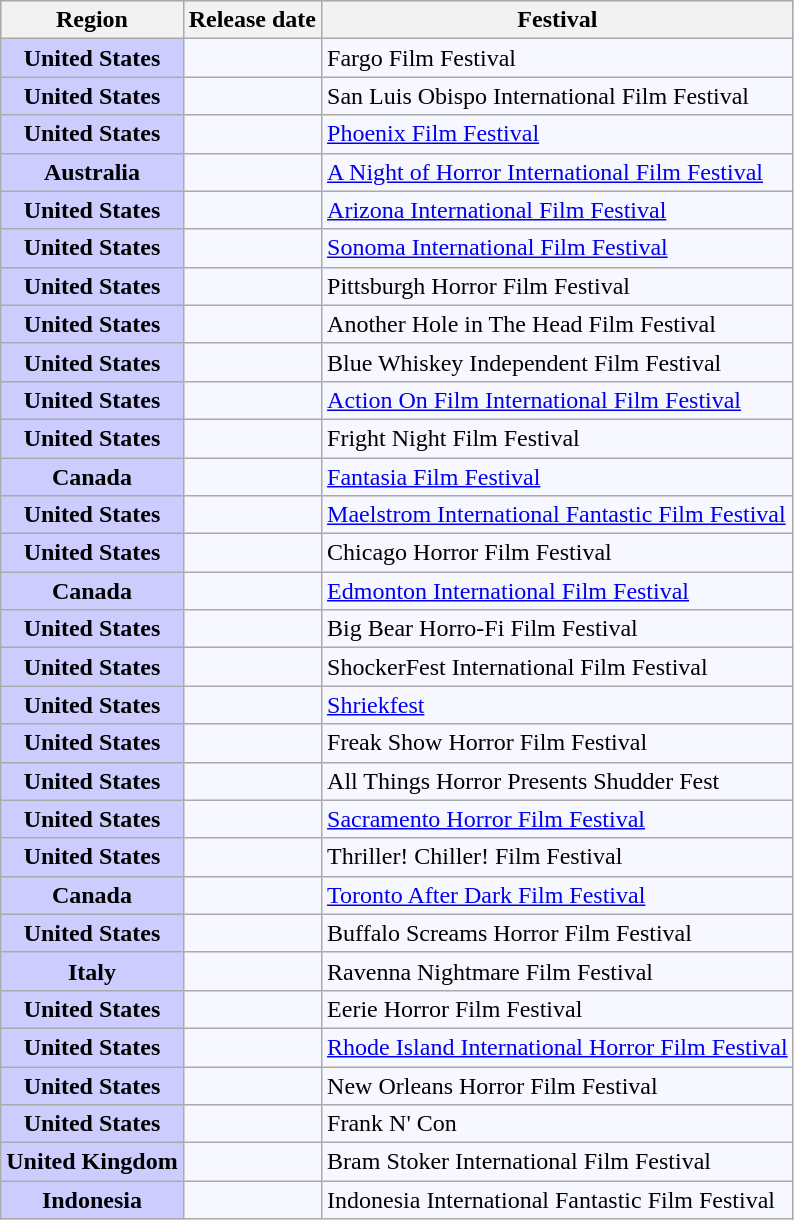<table class="wikitable sortable collapsible collapsed">
<tr style=background:#ccccff>
<th>Region</th>
<th>Release date</th>
<th>Festival</th>
</tr>
<tr>
<th style="background: #ccccff;">United States</th>
<td style="background: #f7f8ff; white-space: nowrap;"></td>
<td style="background: #f7f8ff; white-space: nowrap;">Fargo Film Festival</td>
</tr>
<tr>
<th style="background: #ccccff;">United States</th>
<td style="background: #f7f8ff; white-space: nowrap;"></td>
<td style="background: #f7f8ff; white-space: nowrap;">San Luis Obispo International Film Festival</td>
</tr>
<tr>
<th style="background: #ccccff;">United States</th>
<td style="background: #f7f8ff; white-space: nowrap;"></td>
<td style="background: #f7f8ff; white-space: nowrap;"><a href='#'>Phoenix Film Festival</a></td>
</tr>
<tr>
<th style="background: #ccccff;">Australia</th>
<td style="background: #f7f8ff; white-space: nowrap;"></td>
<td style="background: #f7f8ff; white-space: nowrap;"><a href='#'>A Night of Horror International Film Festival</a></td>
</tr>
<tr>
<th style="background: #ccccff;">United States</th>
<td style="background: #f7f8ff; white-space: nowrap;"></td>
<td style="background: #f7f8ff; white-space: nowrap;"><a href='#'>Arizona International Film Festival</a></td>
</tr>
<tr>
<th style="background: #ccccff;">United States</th>
<td style="background: #f7f8ff; white-space: nowrap;"></td>
<td style="background: #f7f8ff; white-space: nowrap;"><a href='#'>Sonoma International Film Festival</a></td>
</tr>
<tr>
<th style="background: #ccccff;">United States</th>
<td style="background: #f7f8ff; white-space: nowrap;"></td>
<td style="background: #f7f8ff; white-space: nowrap;">Pittsburgh Horror Film Festival</td>
</tr>
<tr>
<th style="background: #ccccff;">United States</th>
<td style="background: #f7f8ff; white-space: nowrap;"></td>
<td style="background: #f7f8ff; white-space: nowrap;">Another Hole in The Head Film Festival</td>
</tr>
<tr>
<th style="background: #ccccff;">United States</th>
<td style="background: #f7f8ff; white-space: nowrap;"></td>
<td style="background: #f7f8ff; white-space: nowrap;">Blue Whiskey Independent Film Festival</td>
</tr>
<tr>
<th style="background: #ccccff;">United States</th>
<td style="background: #f7f8ff; white-space: nowrap;"></td>
<td style="background: #f7f8ff; white-space: nowrap;"><a href='#'>Action On Film International Film Festival</a></td>
</tr>
<tr>
<th style="background: #ccccff;">United States</th>
<td style="background: #f7f8ff; white-space: nowrap;"></td>
<td style="background: #f7f8ff; white-space: nowrap;">Fright Night Film Festival</td>
</tr>
<tr>
<th style="background: #ccccff;">Canada</th>
<td style="background: #f7f8ff; white-space: nowrap;"></td>
<td style="background: #f7f8ff; white-space: nowrap;"><a href='#'>Fantasia Film Festival</a></td>
</tr>
<tr>
<th style="background: #ccccff;">United States</th>
<td style="background: #f7f8ff; white-space: nowrap;"></td>
<td style="background: #f7f8ff; white-space: nowrap;"><a href='#'>Maelstrom International Fantastic Film Festival</a></td>
</tr>
<tr>
<th style="background: #ccccff;">United States</th>
<td style="background: #f7f8ff; white-space: nowrap;"></td>
<td style="background: #f7f8ff; white-space: nowrap;">Chicago Horror Film Festival</td>
</tr>
<tr>
<th style="background: #ccccff;">Canada</th>
<td style="background: #f7f8ff; white-space: nowrap;"></td>
<td style="background: #f7f8ff; white-space: nowrap;"><a href='#'>Edmonton International Film Festival</a></td>
</tr>
<tr>
<th style="background: #ccccff;">United States</th>
<td style="background: #f7f8ff; white-space: nowrap;"></td>
<td style="background: #f7f8ff; white-space: nowrap;">Big Bear Horro-Fi Film Festival</td>
</tr>
<tr>
<th style="background: #ccccff;">United States</th>
<td style="background: #f7f8ff; white-space: nowrap;"></td>
<td style="background: #f7f8ff; white-space: nowrap;">ShockerFest International Film Festival</td>
</tr>
<tr>
<th style="background: #ccccff;">United States</th>
<td style="background: #f7f8ff; white-space: nowrap;"></td>
<td style="background: #f7f8ff; white-space: nowrap;"><a href='#'>Shriekfest</a></td>
</tr>
<tr>
<th style="background: #ccccff;">United States</th>
<td style="background: #f7f8ff; white-space: nowrap;"></td>
<td style="background: #f7f8ff; white-space: nowrap;">Freak Show Horror Film Festival</td>
</tr>
<tr>
<th style="background: #ccccff;">United States</th>
<td style="background: #f7f8ff; white-space: nowrap;"></td>
<td style="background: #f7f8ff; white-space: nowrap;">All Things Horror Presents Shudder Fest</td>
</tr>
<tr>
<th style="background: #ccccff;">United States</th>
<td style="background: #f7f8ff; white-space: nowrap;"></td>
<td style="background: #f7f8ff; white-space: nowrap;"><a href='#'>Sacramento Horror Film Festival</a></td>
</tr>
<tr>
<th style="background: #ccccff;">United States</th>
<td style="background: #f7f8ff; white-space: nowrap;"></td>
<td style="background: #f7f8ff; white-space: nowrap;">Thriller! Chiller! Film Festival</td>
</tr>
<tr>
<th style="background: #ccccff;">Canada</th>
<td style="background: #f7f8ff; white-space: nowrap;"></td>
<td style="background: #f7f8ff; white-space: nowrap;"><a href='#'>Toronto After Dark Film Festival</a></td>
</tr>
<tr>
<th style="background: #ccccff;">United States</th>
<td style="background: #f7f8ff; white-space: nowrap;"></td>
<td style="background: #f7f8ff; white-space: nowrap;">Buffalo Screams Horror Film Festival</td>
</tr>
<tr>
<th style="background: #ccccff;">Italy</th>
<td style="background: #f7f8ff; white-space: nowrap;"></td>
<td style="background: #f7f8ff; white-space: nowrap;">Ravenna Nightmare Film Festival</td>
</tr>
<tr>
<th style="background: #ccccff;">United States</th>
<td style="background: #f7f8ff; white-space: nowrap;"></td>
<td style="background: #f7f8ff; white-space: nowrap;">Eerie Horror Film Festival</td>
</tr>
<tr>
<th style="background: #ccccff;">United States</th>
<td style="background: #f7f8ff; white-space: nowrap;"></td>
<td style="background: #f7f8ff; white-space: nowrap;"><a href='#'>Rhode Island International Horror Film Festival</a></td>
</tr>
<tr>
<th style="background: #ccccff;">United States</th>
<td style="background: #f7f8ff; white-space: nowrap;"></td>
<td style="background: #f7f8ff; white-space: nowrap;">New Orleans Horror Film Festival</td>
</tr>
<tr>
<th style="background: #ccccff;">United States</th>
<td style="background: #f7f8ff; white-space: nowrap;"></td>
<td style="background: #f7f8ff; white-space: nowrap;">Frank N' Con</td>
</tr>
<tr>
<th style="background: #ccccff;">United Kingdom</th>
<td style="background: #f7f8ff; white-space: nowrap;"></td>
<td style="background: #f7f8ff; white-space: nowrap;">Bram Stoker International Film Festival</td>
</tr>
<tr>
<th style="background: #ccccff;">Indonesia</th>
<td style="background: #f7f8ff; white-space: nowrap;"></td>
<td style="background: #f7f8ff; white-space: nowrap;">Indonesia International Fantastic Film Festival</td>
</tr>
</table>
